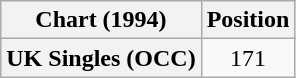<table class="wikitable sortable plainrowheaders" style="text-align:center;">
<tr>
<th scope="col">Chart (1994)</th>
<th scope="col">Position</th>
</tr>
<tr>
<th scope="row">UK Singles (OCC)</th>
<td>171</td>
</tr>
</table>
